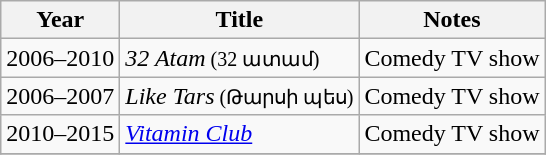<table class="wikitable sortable">
<tr>
<th>Year</th>
<th>Title</th>
<th>Notes</th>
</tr>
<tr>
<td>2006–2010</td>
<td><em>32 Atam</em><small> (32 ատամ)</small></td>
<td>Comedy TV show</td>
</tr>
<tr>
<td>2006–2007</td>
<td><em>Like Tars</em><small> (Թարսի պես)</small></td>
<td>Comedy TV show</td>
</tr>
<tr>
<td>2010–2015</td>
<td><em><a href='#'>Vitamin Club</a></em></td>
<td>Comedy TV show</td>
</tr>
<tr>
</tr>
</table>
